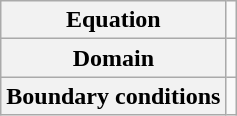<table class="wikitable" style="margin-left:1.5em;">
<tr>
<th scope="row">Equation</th>
<td></td>
</tr>
<tr>
<th scope="row">Domain</th>
<td></td>
</tr>
<tr>
<th scope="row">Boundary conditions</th>
<td></td>
</tr>
</table>
